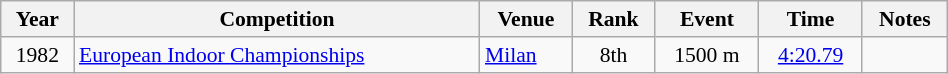<table class="wikitable" width=50% style="font-size:90%; text-align:center;">
<tr Gothenburg>
<th>Year</th>
<th>Competition</th>
<th>Venue</th>
<th>Rank</th>
<th>Event</th>
<th>Time</th>
<th>Notes</th>
</tr>
<tr>
<td>1982</td>
<td align=left><a href='#'>European Indoor Championships</a></td>
<td align=left> <a href='#'>Milan</a></td>
<td>8th</td>
<td>1500 m</td>
<td><a href='#'>4:20.79</a></td>
<td></td>
</tr>
</table>
